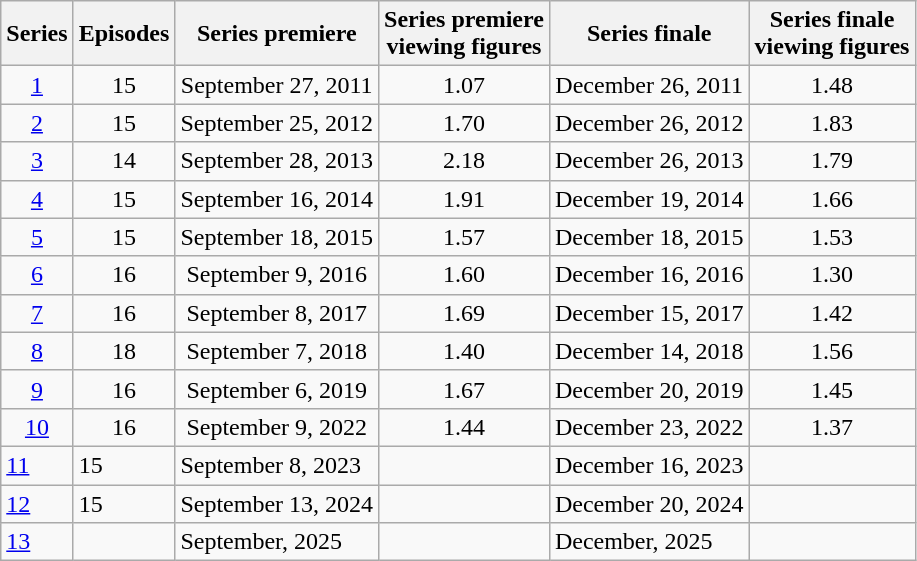<table class="wikitable">
<tr>
<th>Series</th>
<th>Episodes</th>
<th>Series premiere</th>
<th>Series premiere <br>viewing figures</th>
<th>Series finale</th>
<th>Series finale <br>viewing figures</th>
</tr>
<tr style="text-align:center;">
<td><a href='#'>1</a></td>
<td>15</td>
<td>September 27, 2011</td>
<td>1.07</td>
<td>December 26, 2011</td>
<td>1.48</td>
</tr>
<tr style="text-align:center;">
<td><a href='#'>2</a></td>
<td>15</td>
<td>September 25, 2012</td>
<td>1.70</td>
<td>December 26, 2012</td>
<td>1.83</td>
</tr>
<tr style="text-align:center;">
<td><a href='#'>3</a></td>
<td>14</td>
<td>September 28, 2013</td>
<td>2.18</td>
<td>December 26, 2013</td>
<td>1.79</td>
</tr>
<tr style="text-align:center;">
<td><a href='#'>4</a></td>
<td>15</td>
<td>September 16, 2014</td>
<td>1.91</td>
<td>December 19, 2014</td>
<td>1.66</td>
</tr>
<tr style="text-align:center;">
<td><a href='#'>5</a></td>
<td>15</td>
<td>September 18, 2015</td>
<td>1.57</td>
<td>December 18, 2015</td>
<td>1.53</td>
</tr>
<tr style="text-align:center;">
<td><a href='#'>6</a></td>
<td>16</td>
<td>September 9, 2016</td>
<td>1.60</td>
<td>December 16, 2016</td>
<td>1.30</td>
</tr>
<tr style="text-align:center;">
<td><a href='#'>7</a></td>
<td>16</td>
<td>September 8, 2017</td>
<td>1.69</td>
<td>December 15, 2017</td>
<td>1.42</td>
</tr>
<tr style="text-align:center;">
<td><a href='#'>8</a></td>
<td>18</td>
<td>September 7, 2018</td>
<td>1.40</td>
<td>December 14, 2018</td>
<td>1.56</td>
</tr>
<tr style="text-align:center;">
<td><a href='#'>9</a></td>
<td>16</td>
<td>September 6, 2019</td>
<td>1.67</td>
<td>December 20, 2019</td>
<td>1.45</td>
</tr>
<tr style="text-align:center;">
<td><a href='#'>10</a></td>
<td>16</td>
<td>September 9, 2022</td>
<td>1.44</td>
<td>December 23, 2022</td>
<td>1.37</td>
</tr>
<tr>
<td><a href='#'>11</a></td>
<td>15</td>
<td>September 8, 2023</td>
<td></td>
<td>December 16, 2023</td>
<td></td>
</tr>
<tr>
<td><a href='#'>12</a></td>
<td>15</td>
<td>September 13, 2024</td>
<td></td>
<td>December 20, 2024</td>
<td></td>
</tr>
<tr>
<td><a href='#'>13</a></td>
<td></td>
<td>September, 2025</td>
<td></td>
<td>December, 2025</td>
<td></td>
</tr>
</table>
